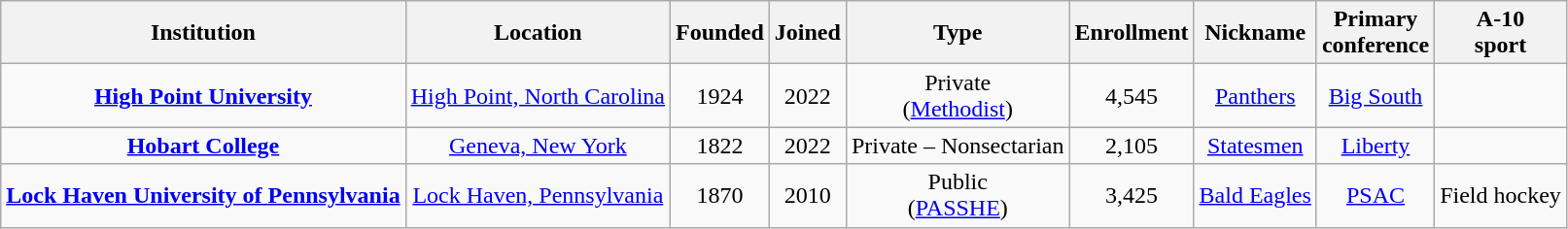<table class=" sortable wikitable" style="text-align: center">
<tr>
<th>Institution</th>
<th>Location</th>
<th>Founded</th>
<th>Joined</th>
<th>Type</th>
<th>Enrollment</th>
<th>Nickname</th>
<th>Primary<br>conference</th>
<th>A-10<br>sport</th>
</tr>
<tr>
<td><strong><a href='#'>High Point University</a></strong></td>
<td><a href='#'>High Point, North Carolina</a></td>
<td>1924</td>
<td>2022</td>
<td>Private<br>(<a href='#'>Methodist</a>)</td>
<td>4,545</td>
<td><a href='#'>Panthers</a></td>
<td><a href='#'>Big South</a></td>
<td></td>
</tr>
<tr>
<td><strong><a href='#'>Hobart College</a></strong></td>
<td><a href='#'>Geneva, New York</a></td>
<td>1822</td>
<td>2022</td>
<td>Private – Nonsectarian</td>
<td>2,105</td>
<td><a href='#'>Statesmen</a></td>
<td><a href='#'>Liberty</a></td>
<td></td>
</tr>
<tr>
<td><strong><a href='#'>Lock Haven University of Pennsylvania</a></strong></td>
<td><a href='#'>Lock Haven, Pennsylvania</a></td>
<td>1870</td>
<td>2010</td>
<td>Public<br>(<a href='#'>PASSHE</a>)</td>
<td>3,425</td>
<td><a href='#'>Bald Eagles</a></td>
<td><a href='#'>PSAC</a></td>
<td>Field hockey</td>
</tr>
</table>
